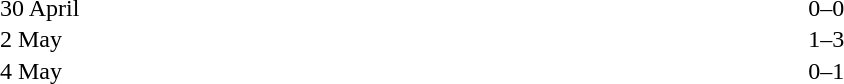<table cellspacing=1 width=70%>
<tr>
<th width=25%></th>
<th width=30%></th>
<th width=15%></th>
<th width=30%></th>
</tr>
<tr>
<td>30 April</td>
<td align=right></td>
<td align=center>0–0</td>
<td></td>
</tr>
<tr>
<td>2 May</td>
<td align=right></td>
<td align=center>1–3</td>
<td></td>
</tr>
<tr>
<td>4 May</td>
<td align=right></td>
<td align=center>0–1</td>
<td></td>
</tr>
</table>
